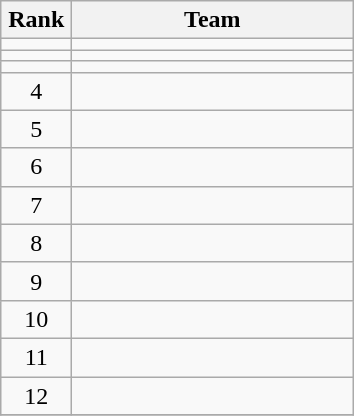<table class="wikitable" style="text-align: center;">
<tr>
<th width=40>Rank</th>
<th width=180>Team</th>
</tr>
<tr align=center>
<td></td>
<td style="text-align:left;"></td>
</tr>
<tr align=center>
<td></td>
<td style="text-align:left;"></td>
</tr>
<tr align=center>
<td></td>
<td style="text-align:left;"></td>
</tr>
<tr align=center>
<td>4</td>
<td style="text-align:left;"></td>
</tr>
<tr align=center>
<td>5</td>
<td style="text-align:left;"></td>
</tr>
<tr align=center>
<td>6</td>
<td style="text-align:left;"></td>
</tr>
<tr align=center>
<td>7</td>
<td style="text-align:left;"></td>
</tr>
<tr align=center>
<td>8</td>
<td style="text-align:left;"></td>
</tr>
<tr align=center>
<td>9</td>
<td style="text-align:left;"></td>
</tr>
<tr align=center>
<td>10</td>
<td style="text-align:left;"></td>
</tr>
<tr align=center>
<td>11</td>
<td style="text-align:left;"></td>
</tr>
<tr align=center>
<td>12</td>
<td style="text-align:left;"></td>
</tr>
<tr>
</tr>
</table>
